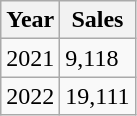<table class="wikitable sortable mw-collapsible mw-collapsed">
<tr>
<th>Year</th>
<th>Sales</th>
</tr>
<tr>
<td>2021</td>
<td>9,118</td>
</tr>
<tr>
<td>2022</td>
<td>19,111</td>
</tr>
</table>
